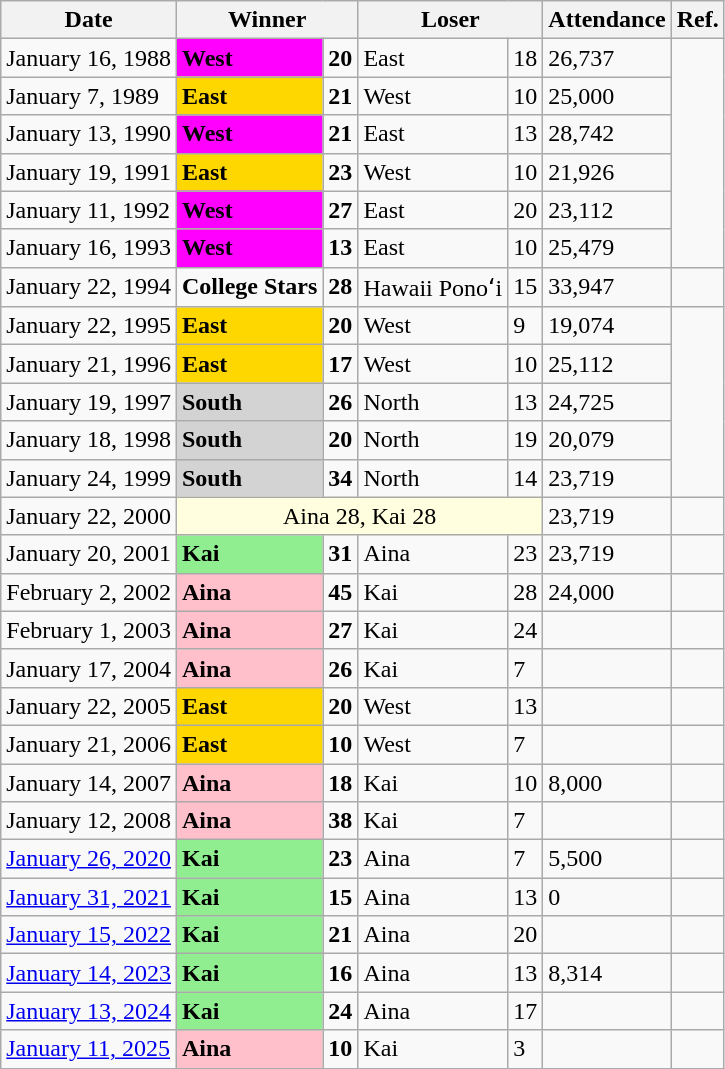<table class="wikitable">
<tr>
<th>Date</th>
<th colspan="2">Winner</th>
<th colspan="2">Loser</th>
<th>Attendance</th>
<th>Ref.</th>
</tr>
<tr>
<td>January 16, 1988</td>
<td bgcolor=fuchsia><strong>West</strong></td>
<td><strong>20</strong></td>
<td>East</td>
<td>18</td>
<td>26,737</td>
</tr>
<tr>
<td>January 7, 1989</td>
<td bgcolor=gold><strong>East</strong></td>
<td><strong>21</strong></td>
<td>West</td>
<td>10</td>
<td>25,000</td>
</tr>
<tr>
<td>January 13, 1990</td>
<td bgcolor=fuchsia><strong>West</strong></td>
<td><strong>21</strong></td>
<td>East</td>
<td>13</td>
<td>28,742</td>
</tr>
<tr>
<td>January 19, 1991</td>
<td bgcolor=gold><strong>East</strong></td>
<td><strong>23</strong></td>
<td>West</td>
<td>10</td>
<td>21,926</td>
</tr>
<tr>
<td>January 11, 1992</td>
<td bgcolor=fuchsia><strong>West</strong></td>
<td><strong>27</strong></td>
<td>East</td>
<td>20</td>
<td>23,112</td>
</tr>
<tr>
<td>January 16, 1993</td>
<td bgcolor=fuchsia><strong>West</strong></td>
<td><strong>13</strong></td>
<td>East</td>
<td>10</td>
<td>25,479</td>
</tr>
<tr>
<td>January 22, 1994</td>
<td><strong>College Stars</strong></td>
<td><strong>28</strong></td>
<td>Hawaii Ponoʻi</td>
<td>15</td>
<td>33,947</td>
<td></td>
</tr>
<tr>
<td>January 22, 1995</td>
<td bgcolor=gold><strong>East</strong></td>
<td><strong>20</strong></td>
<td>West</td>
<td>9</td>
<td>19,074</td>
</tr>
<tr>
<td>January 21, 1996</td>
<td bgcolor=gold><strong>East</strong></td>
<td><strong>17</strong></td>
<td>West</td>
<td>10</td>
<td>25,112</td>
</tr>
<tr>
<td>January 19, 1997</td>
<td bgcolor=lightgrey><strong>South</strong></td>
<td><strong>26</strong></td>
<td>North</td>
<td>13</td>
<td>24,725</td>
</tr>
<tr>
<td>January 18, 1998</td>
<td bgcolor=lightgrey><strong>South</strong></td>
<td><strong>20</strong></td>
<td>North</td>
<td>19</td>
<td>20,079</td>
</tr>
<tr>
<td>January 24, 1999</td>
<td bgcolor=lightgrey><strong>South</strong></td>
<td><strong>34</strong></td>
<td>North</td>
<td>14</td>
<td>23,719</td>
</tr>
<tr>
<td>January 22, 2000</td>
<td colspan=4 align=center bgcolor=lightyellow>Aina 28, Kai 28</td>
<td>23,719</td>
<td></td>
</tr>
<tr>
<td>January 20, 2001</td>
<td bgcolor=lightgreen><strong>Kai</strong></td>
<td><strong>31</strong></td>
<td>Aina</td>
<td>23</td>
<td>23,719</td>
<td></td>
</tr>
<tr>
<td>February 2, 2002</td>
<td bgcolor=pink><strong>Aina</strong></td>
<td><strong>45</strong></td>
<td>Kai</td>
<td>28</td>
<td>24,000</td>
<td></td>
</tr>
<tr>
<td>February 1, 2003</td>
<td bgcolor=pink><strong>Aina</strong></td>
<td><strong>27</strong></td>
<td>Kai</td>
<td>24</td>
<td></td>
<td></td>
</tr>
<tr>
<td>January 17, 2004</td>
<td bgcolor=pink><strong>Aina</strong></td>
<td><strong>26</strong></td>
<td>Kai</td>
<td>7</td>
<td></td>
<td></td>
</tr>
<tr>
<td>January 22, 2005</td>
<td bgcolor=gold><strong>East</strong></td>
<td><strong>20</strong></td>
<td>West</td>
<td>13</td>
<td></td>
<td></td>
</tr>
<tr>
<td>January 21, 2006</td>
<td bgcolor=gold><strong>East</strong></td>
<td><strong>10</strong></td>
<td>West</td>
<td>7</td>
<td></td>
<td></td>
</tr>
<tr>
<td>January 14, 2007</td>
<td bgcolor=pink><strong>Aina</strong></td>
<td><strong>18</strong></td>
<td>Kai</td>
<td>10</td>
<td>8,000</td>
<td></td>
</tr>
<tr>
<td>January 12, 2008</td>
<td bgcolor=pink><strong>Aina</strong></td>
<td><strong>38</strong></td>
<td>Kai</td>
<td>7</td>
<td></td>
<td></td>
</tr>
<tr>
<td><a href='#'>January 26, 2020</a></td>
<td bgcolor=lightgreen><strong>Kai</strong></td>
<td><strong>23</strong></td>
<td>Aina</td>
<td>7</td>
<td>5,500</td>
<td></td>
</tr>
<tr>
<td><a href='#'>January 31, 2021</a></td>
<td bgcolor=lightgreen><strong>Kai</strong></td>
<td><strong>15</strong></td>
<td>Aina</td>
<td>13</td>
<td>0</td>
<td></td>
</tr>
<tr>
<td><a href='#'>January 15, 2022</a></td>
<td bgcolor=lightgreen><strong>Kai</strong></td>
<td><strong>21</strong></td>
<td>Aina</td>
<td>20</td>
<td></td>
<td></td>
</tr>
<tr>
<td><a href='#'>January 14, 2023</a></td>
<td bgcolor=lightgreen><strong>Kai</strong></td>
<td><strong>16</strong></td>
<td>Aina</td>
<td>13</td>
<td>8,314</td>
<td></td>
</tr>
<tr>
<td><a href='#'>January 13, 2024</a></td>
<td bgcolor=lightgreen><strong>Kai</strong></td>
<td><strong>24</strong></td>
<td>Aina</td>
<td>17</td>
<td></td>
<td></td>
</tr>
<tr>
<td><a href='#'>January 11, 2025</a></td>
<td bgcolor=pink><strong>Aina</strong></td>
<td><strong>10</strong></td>
<td>Kai</td>
<td>3</td>
<td></td>
<td></td>
</tr>
</table>
